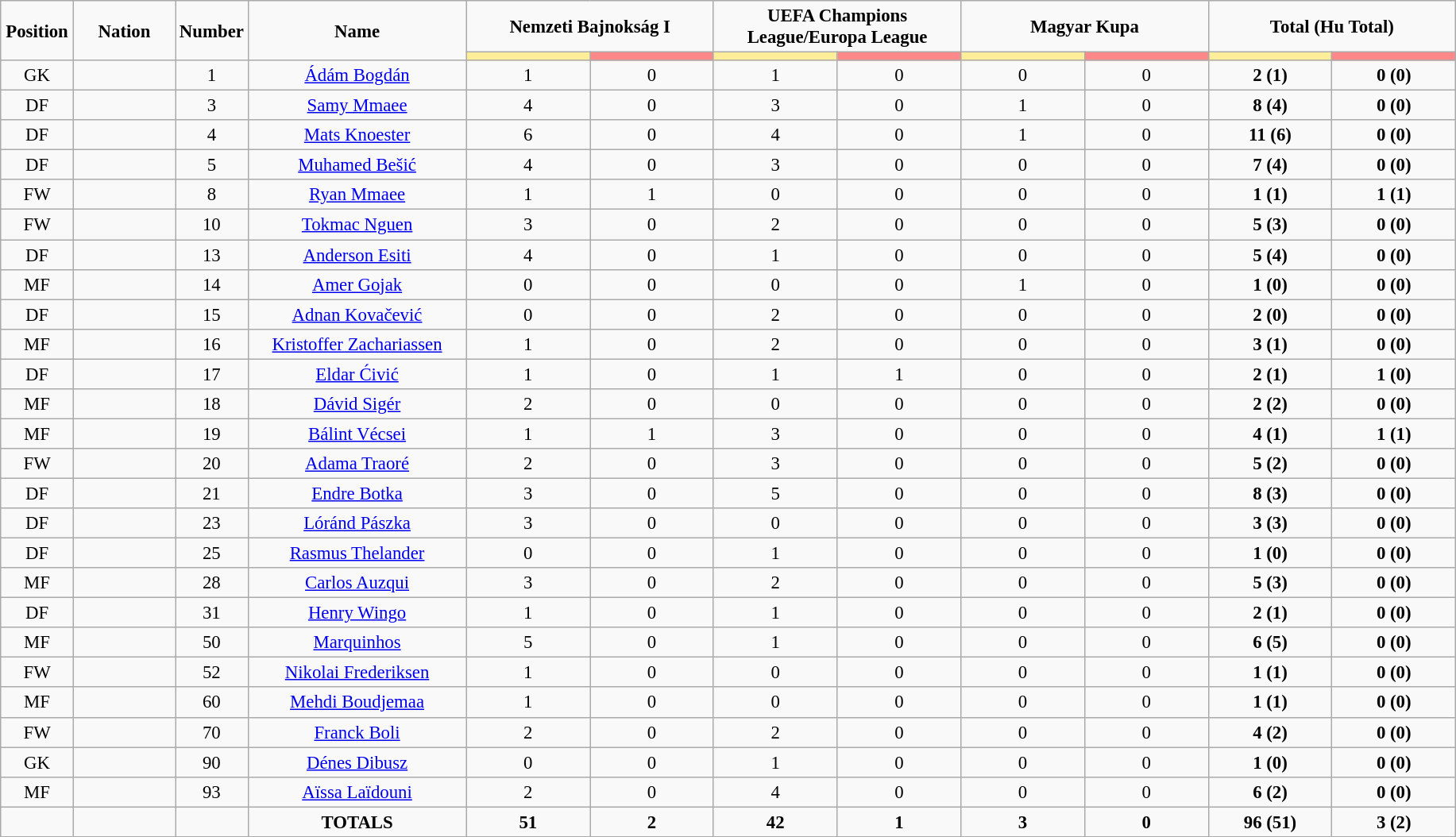<table class="wikitable" style="font-size: 95%; text-align: center;">
<tr>
<td rowspan="2" width="5%" align="center"><strong>Position</strong></td>
<td rowspan="2" width="7%" align="center"><strong>Nation</strong></td>
<td rowspan="2" width="5%" align="center"><strong>Number</strong></td>
<td rowspan="2" width="15%" align="center"><strong>Name</strong></td>
<td colspan="2" align="center"><strong>Nemzeti Bajnokság I</strong></td>
<td colspan="2" align="center"><strong>UEFA Champions League/Europa League</strong></td>
<td colspan="2" align="center"><strong>Magyar Kupa</strong></td>
<td colspan="2" align="center"><strong>Total (Hu Total)</strong></td>
</tr>
<tr>
<th width=60 style="background: #FFEE99"></th>
<th width=60 style="background: #FF8888"></th>
<th width=60 style="background: #FFEE99"></th>
<th width=60 style="background: #FF8888"></th>
<th width=60 style="background: #FFEE99"></th>
<th width=60 style="background: #FF8888"></th>
<th width=60 style="background: #FFEE99"></th>
<th width=60 style="background: #FF8888"></th>
</tr>
<tr>
<td>GK</td>
<td></td>
<td>1</td>
<td><a href='#'>Ádám Bogdán</a></td>
<td>1</td>
<td>0</td>
<td>1</td>
<td>0</td>
<td>0</td>
<td>0</td>
<td><strong>2 (1)</strong></td>
<td><strong>0 (0)</strong></td>
</tr>
<tr>
<td>DF</td>
<td></td>
<td>3</td>
<td><a href='#'>Samy Mmaee</a></td>
<td>4</td>
<td>0</td>
<td>3</td>
<td>0</td>
<td>1</td>
<td>0</td>
<td><strong>8 (4)</strong></td>
<td><strong>0 (0)</strong></td>
</tr>
<tr>
<td>DF</td>
<td></td>
<td>4</td>
<td><a href='#'>Mats Knoester</a></td>
<td>6</td>
<td>0</td>
<td>4</td>
<td>0</td>
<td>1</td>
<td>0</td>
<td><strong>11 (6)</strong></td>
<td><strong>0 (0)</strong></td>
</tr>
<tr>
<td>DF</td>
<td></td>
<td>5</td>
<td><a href='#'>Muhamed Bešić</a></td>
<td>4</td>
<td>0</td>
<td>3</td>
<td>0</td>
<td>0</td>
<td>0</td>
<td><strong>7 (4)</strong></td>
<td><strong>0 (0)</strong></td>
</tr>
<tr>
<td>FW</td>
<td></td>
<td>8</td>
<td><a href='#'>Ryan Mmaee</a></td>
<td>1</td>
<td>1</td>
<td>0</td>
<td>0</td>
<td>0</td>
<td>0</td>
<td><strong>1 (1)</strong></td>
<td><strong>1 (1)</strong></td>
</tr>
<tr>
<td>FW</td>
<td></td>
<td>10</td>
<td><a href='#'>Tokmac Nguen</a></td>
<td>3</td>
<td>0</td>
<td>2</td>
<td>0</td>
<td>0</td>
<td>0</td>
<td><strong>5 (3)</strong></td>
<td><strong>0 (0)</strong></td>
</tr>
<tr>
<td>DF</td>
<td></td>
<td>13</td>
<td><a href='#'>Anderson Esiti</a></td>
<td>4</td>
<td>0</td>
<td>1</td>
<td>0</td>
<td>0</td>
<td>0</td>
<td><strong>5 (4)</strong></td>
<td><strong>0 (0)</strong></td>
</tr>
<tr>
<td>MF</td>
<td></td>
<td>14</td>
<td><a href='#'>Amer Gojak</a></td>
<td>0</td>
<td>0</td>
<td>0</td>
<td>0</td>
<td>1</td>
<td>0</td>
<td><strong>1 (0)</strong></td>
<td><strong>0 (0)</strong></td>
</tr>
<tr>
<td>DF</td>
<td></td>
<td>15</td>
<td><a href='#'>Adnan Kovačević</a></td>
<td>0</td>
<td>0</td>
<td>2</td>
<td>0</td>
<td>0</td>
<td>0</td>
<td><strong>2 (0)</strong></td>
<td><strong>0 (0)</strong></td>
</tr>
<tr>
<td>MF</td>
<td></td>
<td>16</td>
<td><a href='#'>Kristoffer Zachariassen</a></td>
<td>1</td>
<td>0</td>
<td>2</td>
<td>0</td>
<td>0</td>
<td>0</td>
<td><strong>3 (1)</strong></td>
<td><strong>0 (0)</strong></td>
</tr>
<tr>
<td>DF</td>
<td></td>
<td>17</td>
<td><a href='#'>Eldar Ćivić</a></td>
<td>1</td>
<td>0</td>
<td>1</td>
<td>1</td>
<td>0</td>
<td>0</td>
<td><strong>2 (1)</strong></td>
<td><strong>1 (0)</strong></td>
</tr>
<tr>
<td>MF</td>
<td></td>
<td>18</td>
<td><a href='#'>Dávid Sigér</a></td>
<td>2</td>
<td>0</td>
<td>0</td>
<td>0</td>
<td>0</td>
<td>0</td>
<td><strong>2 (2)</strong></td>
<td><strong>0 (0)</strong></td>
</tr>
<tr>
<td>MF</td>
<td></td>
<td>19</td>
<td><a href='#'>Bálint Vécsei</a></td>
<td>1</td>
<td>1</td>
<td>3</td>
<td>0</td>
<td>0</td>
<td>0</td>
<td><strong>4 (1)</strong></td>
<td><strong>1 (1)</strong></td>
</tr>
<tr>
<td>FW</td>
<td></td>
<td>20</td>
<td><a href='#'>Adama Traoré</a></td>
<td>2</td>
<td>0</td>
<td>3</td>
<td>0</td>
<td>0</td>
<td>0</td>
<td><strong>5 (2)</strong></td>
<td><strong>0 (0)</strong></td>
</tr>
<tr>
<td>DF</td>
<td></td>
<td>21</td>
<td><a href='#'>Endre Botka</a></td>
<td>3</td>
<td>0</td>
<td>5</td>
<td>0</td>
<td>0</td>
<td>0</td>
<td><strong>8 (3)</strong></td>
<td><strong>0 (0)</strong></td>
</tr>
<tr>
<td>DF</td>
<td></td>
<td>23</td>
<td><a href='#'>Lóránd Pászka</a></td>
<td>3</td>
<td>0</td>
<td>0</td>
<td>0</td>
<td>0</td>
<td>0</td>
<td><strong>3 (3)</strong></td>
<td><strong>0 (0)</strong></td>
</tr>
<tr>
<td>DF</td>
<td></td>
<td>25</td>
<td><a href='#'>Rasmus Thelander</a></td>
<td>0</td>
<td>0</td>
<td>1</td>
<td>0</td>
<td>0</td>
<td>0</td>
<td><strong>1 (0)</strong></td>
<td><strong>0 (0)</strong></td>
</tr>
<tr>
<td>MF</td>
<td></td>
<td>28</td>
<td><a href='#'>Carlos Auzqui</a></td>
<td>3</td>
<td>0</td>
<td>2</td>
<td>0</td>
<td>0</td>
<td>0</td>
<td><strong>5 (3)</strong></td>
<td><strong>0 (0)</strong></td>
</tr>
<tr>
<td>DF</td>
<td></td>
<td>31</td>
<td><a href='#'>Henry Wingo</a></td>
<td>1</td>
<td>0</td>
<td>1</td>
<td>0</td>
<td>0</td>
<td>0</td>
<td><strong>2 (1)</strong></td>
<td><strong>0 (0)</strong></td>
</tr>
<tr>
<td>MF</td>
<td></td>
<td>50</td>
<td><a href='#'>Marquinhos</a></td>
<td>5</td>
<td>0</td>
<td>1</td>
<td>0</td>
<td>0</td>
<td>0</td>
<td><strong>6 (5)</strong></td>
<td><strong>0 (0)</strong></td>
</tr>
<tr>
<td>FW</td>
<td></td>
<td>52</td>
<td><a href='#'>Nikolai Frederiksen</a></td>
<td>1</td>
<td>0</td>
<td>0</td>
<td>0</td>
<td>0</td>
<td>0</td>
<td><strong>1 (1)</strong></td>
<td><strong>0 (0)</strong></td>
</tr>
<tr>
<td>MF</td>
<td></td>
<td>60</td>
<td><a href='#'>Mehdi Boudjemaa</a></td>
<td>1</td>
<td>0</td>
<td>0</td>
<td>0</td>
<td>0</td>
<td>0</td>
<td><strong>1 (1)</strong></td>
<td><strong>0 (0)</strong></td>
</tr>
<tr>
<td>FW</td>
<td></td>
<td>70</td>
<td><a href='#'>Franck Boli</a></td>
<td>2</td>
<td>0</td>
<td>2</td>
<td>0</td>
<td>0</td>
<td>0</td>
<td><strong>4 (2)</strong></td>
<td><strong>0 (0)</strong></td>
</tr>
<tr>
<td>GK</td>
<td></td>
<td>90</td>
<td><a href='#'>Dénes Dibusz</a></td>
<td>0</td>
<td>0</td>
<td>1</td>
<td>0</td>
<td>0</td>
<td>0</td>
<td><strong>1 (0)</strong></td>
<td><strong>0 (0)</strong></td>
</tr>
<tr>
<td>MF</td>
<td></td>
<td>93</td>
<td><a href='#'>Aïssa Laïdouni</a></td>
<td>2</td>
<td>0</td>
<td>4</td>
<td>0</td>
<td>0</td>
<td>0</td>
<td><strong>6 (2)</strong></td>
<td><strong>0 (0)</strong></td>
</tr>
<tr>
<td></td>
<td></td>
<td></td>
<td><strong>TOTALS</strong></td>
<td><strong>51</strong></td>
<td><strong>2</strong></td>
<td><strong>42</strong></td>
<td><strong>1</strong></td>
<td><strong>3</strong></td>
<td><strong>0</strong></td>
<td><strong>96 (51)</strong></td>
<td><strong>3 (2)</strong></td>
</tr>
<tr>
</tr>
</table>
